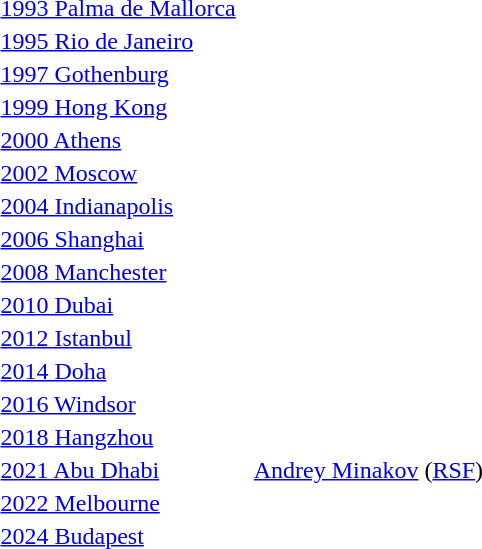<table>
<tr>
<td><a href='#'>1993 Palma de Mallorca</a></td>
<td></td>
<td></td>
<td></td>
</tr>
<tr>
<td><a href='#'>1995 Rio de Janeiro</a></td>
<td></td>
<td></td>
<td></td>
</tr>
<tr>
<td><a href='#'>1997 Gothenburg</a></td>
<td></td>
<td></td>
<td></td>
</tr>
<tr>
<td><a href='#'>1999 Hong Kong</a></td>
<td></td>
<td></td>
<td></td>
</tr>
<tr>
<td><a href='#'>2000 Athens</a></td>
<td></td>
<td></td>
<td></td>
</tr>
<tr>
<td><a href='#'>2002 Moscow</a></td>
<td></td>
<td></td>
<td></td>
</tr>
<tr>
<td><a href='#'>2004 Indianapolis</a></td>
<td></td>
<td></td>
<td></td>
</tr>
<tr>
<td><a href='#'>2006 Shanghai</a></td>
<td></td>
<td></td>
<td></td>
</tr>
<tr>
<td><a href='#'>2008 Manchester</a></td>
<td></td>
<td></td>
<td></td>
</tr>
<tr>
<td><a href='#'>2010 Dubai</a></td>
<td></td>
<td></td>
<td></td>
</tr>
<tr>
<td><a href='#'>2012 Istanbul</a></td>
<td></td>
<td></td>
<td></td>
</tr>
<tr>
<td><a href='#'>2014 Doha</a></td>
<td></td>
<td></td>
<td></td>
</tr>
<tr>
<td><a href='#'>2016 Windsor</a></td>
<td></td>
<td></td>
<td></td>
</tr>
<tr>
<td><a href='#'>2018 Hangzhou</a></td>
<td></td>
<td></td>
<td></td>
</tr>
<tr>
<td><a href='#'>2021 Abu Dhabi</a></td>
<td></td>
<td></td>
<td><a href='#'>Andrey Minakov</a> (<a href='#'>RSF</a>)</td>
</tr>
<tr>
<td><a href='#'>2022 Melbourne</a></td>
<td></td>
<td></td>
<td></td>
</tr>
<tr>
<td><a href='#'>2024 Budapest</a></td>
<td></td>
<td></td>
<td></td>
</tr>
</table>
